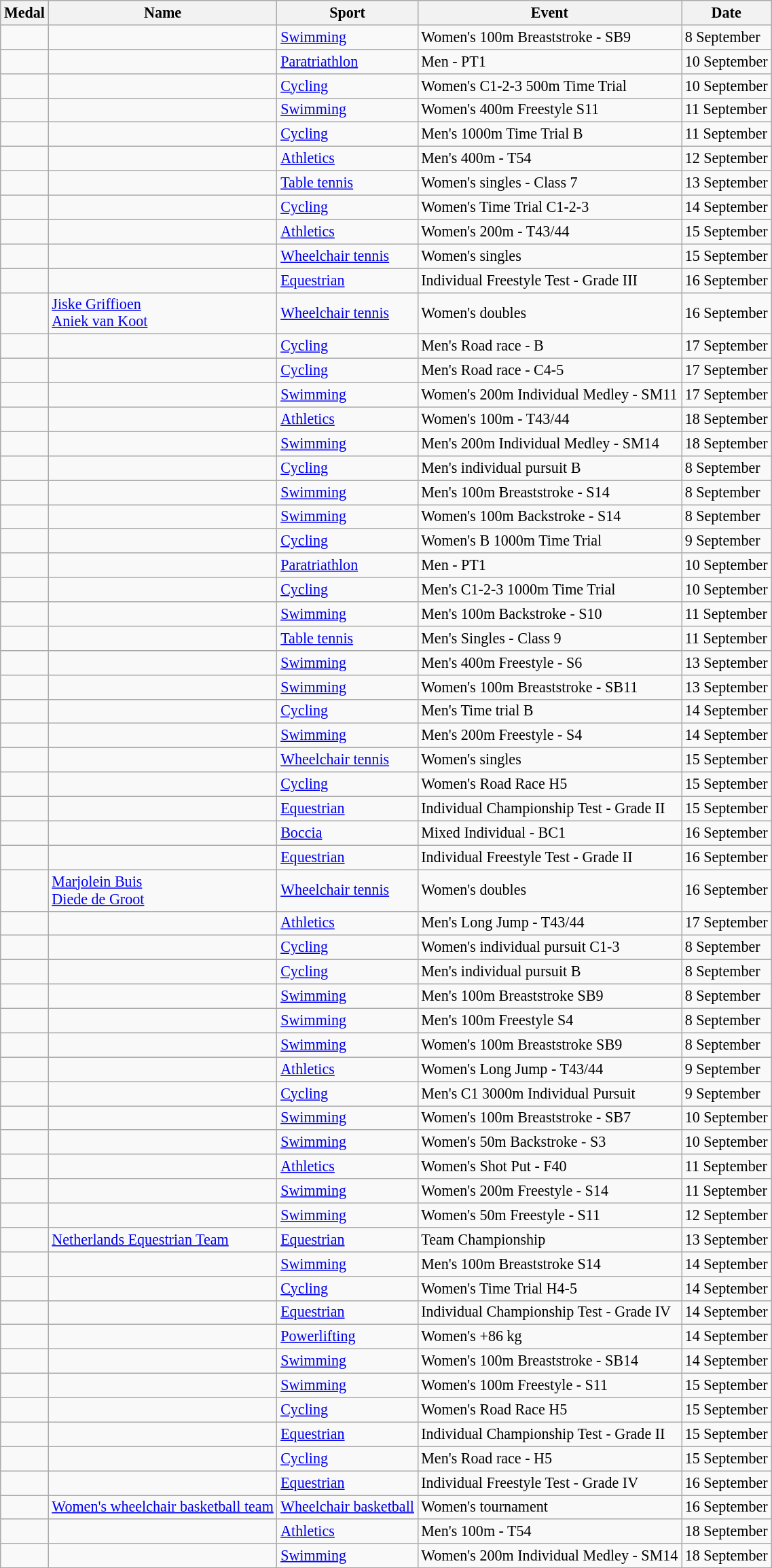<table class="wikitable sortable" style="font-size:92%">
<tr>
<th>Medal</th>
<th>Name</th>
<th>Sport</th>
<th>Event</th>
<th>Date</th>
</tr>
<tr>
<td></td>
<td></td>
<td><a href='#'>Swimming</a></td>
<td>Women's 100m Breaststroke - SB9</td>
<td>8 September</td>
</tr>
<tr>
<td></td>
<td></td>
<td><a href='#'>Paratriathlon</a></td>
<td>Men - PT1</td>
<td>10 September</td>
</tr>
<tr>
<td></td>
<td></td>
<td><a href='#'>Cycling</a></td>
<td>Women's C1-2-3 500m Time Trial</td>
<td>10 September</td>
</tr>
<tr>
<td></td>
<td></td>
<td><a href='#'>Swimming</a></td>
<td>Women's 400m Freestyle S11</td>
<td>11 September</td>
</tr>
<tr>
<td></td>
<td></td>
<td><a href='#'>Cycling</a></td>
<td>Men's 1000m Time Trial B</td>
<td>11 September</td>
</tr>
<tr>
<td></td>
<td></td>
<td><a href='#'>Athletics</a></td>
<td>Men's 400m - T54</td>
<td>12 September</td>
</tr>
<tr>
<td></td>
<td></td>
<td><a href='#'>Table tennis</a></td>
<td>Women's singles - Class 7</td>
<td>13 September</td>
</tr>
<tr>
<td></td>
<td></td>
<td><a href='#'>Cycling</a></td>
<td>Women's Time Trial C1-2-3</td>
<td>14 September</td>
</tr>
<tr>
<td></td>
<td></td>
<td><a href='#'>Athletics</a></td>
<td>Women's 200m - T43/44</td>
<td>15 September</td>
</tr>
<tr>
<td></td>
<td></td>
<td><a href='#'>Wheelchair tennis</a></td>
<td>Women's singles</td>
<td>15 September</td>
</tr>
<tr>
<td></td>
<td></td>
<td><a href='#'>Equestrian</a></td>
<td>Individual Freestyle Test - Grade III</td>
<td>16 September</td>
</tr>
<tr>
<td></td>
<td><a href='#'>Jiske Griffioen</a> <br> <a href='#'>Aniek van Koot</a></td>
<td><a href='#'>Wheelchair tennis</a></td>
<td>Women's doubles</td>
<td>16 September</td>
</tr>
<tr>
<td></td>
<td></td>
<td><a href='#'>Cycling</a></td>
<td>Men's Road race - B</td>
<td>17 September</td>
</tr>
<tr>
<td></td>
<td></td>
<td><a href='#'>Cycling</a></td>
<td>Men's Road race - C4-5</td>
<td>17 September</td>
</tr>
<tr>
<td></td>
<td></td>
<td><a href='#'>Swimming</a></td>
<td>Women's 200m Individual Medley - SM11</td>
<td>17 September</td>
</tr>
<tr>
<td></td>
<td></td>
<td><a href='#'>Athletics</a></td>
<td>Women's 100m - T43/44</td>
<td>18 September</td>
</tr>
<tr>
<td></td>
<td></td>
<td><a href='#'>Swimming</a></td>
<td>Men's 200m Individual Medley - SM14</td>
<td>18 September</td>
</tr>
<tr>
<td></td>
<td></td>
<td><a href='#'>Cycling</a></td>
<td>Men's individual pursuit B</td>
<td>8 September</td>
</tr>
<tr>
<td></td>
<td></td>
<td><a href='#'>Swimming</a></td>
<td>Men's 100m Breaststroke - S14</td>
<td>8 September</td>
</tr>
<tr>
<td></td>
<td></td>
<td><a href='#'>Swimming</a></td>
<td>Women's 100m Backstroke - S14</td>
<td>8 September</td>
</tr>
<tr>
<td></td>
<td></td>
<td><a href='#'>Cycling</a></td>
<td>Women's B 1000m Time Trial</td>
<td>9 September</td>
</tr>
<tr>
<td></td>
<td></td>
<td><a href='#'>Paratriathlon</a></td>
<td>Men - PT1</td>
<td>10 September</td>
</tr>
<tr>
<td></td>
<td></td>
<td><a href='#'>Cycling</a></td>
<td>Men's C1-2-3 1000m Time Trial</td>
<td>10 September</td>
</tr>
<tr>
<td></td>
<td></td>
<td><a href='#'>Swimming</a></td>
<td>Men's 100m Backstroke - S10</td>
<td>11 September</td>
</tr>
<tr>
<td></td>
<td></td>
<td><a href='#'>Table tennis</a></td>
<td>Men's Singles - Class 9</td>
<td>11 September</td>
</tr>
<tr>
<td></td>
<td></td>
<td><a href='#'>Swimming</a></td>
<td>Men's 400m Freestyle - S6</td>
<td>13 September</td>
</tr>
<tr>
<td></td>
<td></td>
<td><a href='#'>Swimming</a></td>
<td>Women's 100m Breaststroke - SB11</td>
<td>13 September</td>
</tr>
<tr>
<td></td>
<td></td>
<td><a href='#'>Cycling</a></td>
<td>Men's Time trial B</td>
<td>14 September</td>
</tr>
<tr>
<td></td>
<td></td>
<td><a href='#'>Swimming</a></td>
<td>Men's 200m Freestyle - S4</td>
<td>14 September</td>
</tr>
<tr>
<td></td>
<td></td>
<td><a href='#'>Wheelchair tennis</a></td>
<td>Women's singles</td>
<td>15 September</td>
</tr>
<tr>
<td></td>
<td></td>
<td><a href='#'>Cycling</a></td>
<td>Women's Road Race H5</td>
<td>15 September</td>
</tr>
<tr>
<td></td>
<td></td>
<td><a href='#'>Equestrian</a></td>
<td>Individual Championship Test - Grade II</td>
<td>15 September</td>
</tr>
<tr>
<td></td>
<td></td>
<td><a href='#'>Boccia</a></td>
<td>Mixed Individual - BC1</td>
<td>16 September</td>
</tr>
<tr>
<td></td>
<td></td>
<td><a href='#'>Equestrian</a></td>
<td>Individual Freestyle Test - Grade II</td>
<td>16 September</td>
</tr>
<tr>
<td></td>
<td><a href='#'>Marjolein Buis</a> <br> <a href='#'>Diede de Groot</a></td>
<td><a href='#'>Wheelchair tennis</a></td>
<td>Women's doubles</td>
<td>16 September</td>
</tr>
<tr>
<td></td>
<td></td>
<td><a href='#'>Athletics</a></td>
<td>Men's Long Jump - T43/44</td>
<td>17 September</td>
</tr>
<tr>
<td></td>
<td></td>
<td><a href='#'>Cycling</a></td>
<td>Women's individual pursuit C1-3</td>
<td>8 September</td>
</tr>
<tr>
<td></td>
<td></td>
<td><a href='#'>Cycling</a></td>
<td>Men's individual pursuit B</td>
<td>8 September</td>
</tr>
<tr>
<td></td>
<td></td>
<td><a href='#'>Swimming</a></td>
<td>Men's 100m Breaststroke SB9</td>
<td>8 September</td>
</tr>
<tr>
<td></td>
<td></td>
<td><a href='#'>Swimming</a></td>
<td>Men's 100m Freestyle S4</td>
<td>8 September</td>
</tr>
<tr>
<td></td>
<td></td>
<td><a href='#'>Swimming</a></td>
<td>Women's 100m Breaststroke SB9</td>
<td>8 September</td>
</tr>
<tr>
<td></td>
<td></td>
<td><a href='#'>Athletics</a></td>
<td>Women's Long Jump - T43/44</td>
<td>9 September</td>
</tr>
<tr>
<td></td>
<td></td>
<td><a href='#'>Cycling</a></td>
<td>Men's C1 3000m Individual Pursuit</td>
<td>9 September</td>
</tr>
<tr>
<td></td>
<td></td>
<td><a href='#'>Swimming</a></td>
<td>Women's 100m Breaststroke - SB7</td>
<td>10 September</td>
</tr>
<tr>
<td></td>
<td></td>
<td><a href='#'>Swimming</a></td>
<td>Women's 50m Backstroke - S3</td>
<td>10 September</td>
</tr>
<tr>
<td></td>
<td></td>
<td><a href='#'>Athletics</a></td>
<td>Women's Shot Put - F40</td>
<td>11 September</td>
</tr>
<tr>
<td></td>
<td></td>
<td><a href='#'>Swimming</a></td>
<td>Women's 200m Freestyle - S14</td>
<td>11 September</td>
</tr>
<tr>
<td></td>
<td></td>
<td><a href='#'>Swimming</a></td>
<td>Women's 50m Freestyle - S11</td>
<td>12 September</td>
</tr>
<tr>
<td></td>
<td><a href='#'>Netherlands Equestrian Team</a><br></td>
<td><a href='#'>Equestrian</a></td>
<td>Team Championship</td>
<td>13 September</td>
</tr>
<tr>
<td></td>
<td></td>
<td><a href='#'>Swimming</a></td>
<td>Men's 100m Breaststroke S14</td>
<td>14 September</td>
</tr>
<tr>
<td></td>
<td></td>
<td><a href='#'>Cycling</a></td>
<td>Women's Time Trial H4-5</td>
<td>14 September</td>
</tr>
<tr>
<td></td>
<td></td>
<td><a href='#'>Equestrian</a></td>
<td>Individual Championship Test - Grade IV</td>
<td>14 September</td>
</tr>
<tr>
<td></td>
<td></td>
<td><a href='#'>Powerlifting</a></td>
<td>Women's +86 kg</td>
<td>14 September</td>
</tr>
<tr>
<td></td>
<td></td>
<td><a href='#'>Swimming</a></td>
<td>Women's 100m Breaststroke - SB14</td>
<td>14 September</td>
</tr>
<tr>
<td></td>
<td></td>
<td><a href='#'>Swimming</a></td>
<td>Women's 100m Freestyle - S11</td>
<td>15 September</td>
</tr>
<tr>
<td></td>
<td></td>
<td><a href='#'>Cycling</a></td>
<td>Women's Road Race H5</td>
<td>15 September</td>
</tr>
<tr>
<td></td>
<td></td>
<td><a href='#'>Equestrian</a></td>
<td>Individual Championship Test - Grade II</td>
<td>15 September</td>
</tr>
<tr>
<td></td>
<td></td>
<td><a href='#'>Cycling</a></td>
<td>Men's Road race - H5</td>
<td>15 September</td>
</tr>
<tr>
<td></td>
<td></td>
<td><a href='#'>Equestrian</a></td>
<td>Individual Freestyle Test - Grade IV</td>
<td>16 September</td>
</tr>
<tr>
<td></td>
<td><a href='#'>Women's wheelchair basketball team</a><br></td>
<td><a href='#'>Wheelchair basketball</a></td>
<td>Women's tournament</td>
<td>16 September</td>
</tr>
<tr>
<td></td>
<td></td>
<td><a href='#'>Athletics</a></td>
<td>Men's 100m - T54</td>
<td>18 September</td>
</tr>
<tr>
<td></td>
<td></td>
<td><a href='#'>Swimming</a></td>
<td>Women's 200m Individual Medley - SM14</td>
<td>18 September</td>
</tr>
</table>
